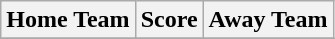<table class="wikitable" style="text-align: center">
<tr>
<th>Home Team</th>
<th>Score</th>
<th>Away Team</th>
</tr>
<tr>
</tr>
</table>
